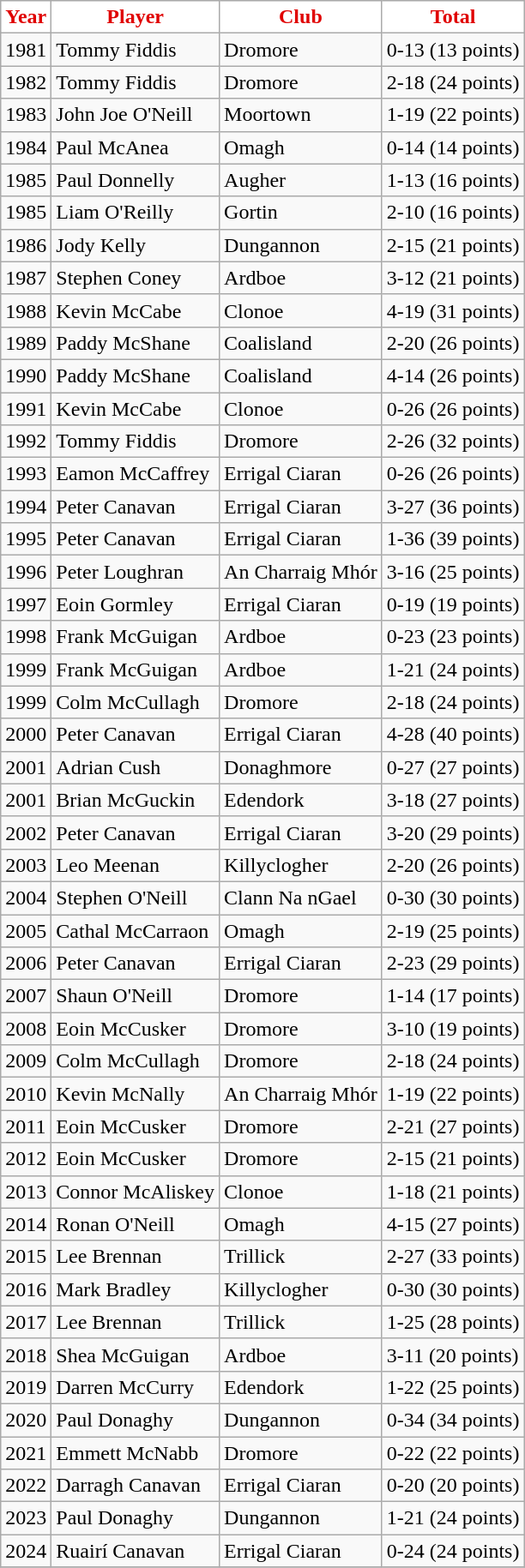<table class="wikitable">
<tr>
<th style="background:white;color:#E00000">Year</th>
<th style="background:white;color:#E00000">Player</th>
<th style="background:white;color:#E00000">Club</th>
<th style="background:white;color:#E00000">Total</th>
</tr>
<tr>
<td>1981</td>
<td>Tommy Fiddis</td>
<td>Dromore</td>
<td>0-13 (13 points)</td>
</tr>
<tr>
<td>1982</td>
<td>Tommy Fiddis</td>
<td>Dromore</td>
<td>2-18 (24 points)</td>
</tr>
<tr>
<td>1983</td>
<td>John Joe O'Neill</td>
<td>Moortown</td>
<td>1-19 (22 points)</td>
</tr>
<tr>
<td>1984</td>
<td>Paul McAnea</td>
<td>Omagh</td>
<td>0-14 (14 points)</td>
</tr>
<tr>
<td>1985</td>
<td>Paul Donnelly</td>
<td>Augher</td>
<td>1-13 (16 points)</td>
</tr>
<tr>
<td>1985</td>
<td>Liam O'Reilly</td>
<td>Gortin</td>
<td>2-10 (16 points)</td>
</tr>
<tr>
<td>1986</td>
<td>Jody Kelly</td>
<td>Dungannon</td>
<td>2-15 (21 points)</td>
</tr>
<tr>
<td>1987</td>
<td>Stephen Coney</td>
<td>Ardboe</td>
<td>3-12 (21 points)</td>
</tr>
<tr>
<td>1988</td>
<td>Kevin McCabe</td>
<td>Clonoe</td>
<td>4-19 (31 points)</td>
</tr>
<tr>
<td>1989</td>
<td>Paddy McShane</td>
<td>Coalisland</td>
<td>2-20 (26 points)</td>
</tr>
<tr>
<td>1990</td>
<td>Paddy McShane</td>
<td>Coalisland</td>
<td>4-14 (26 points)</td>
</tr>
<tr>
<td>1991</td>
<td>Kevin McCabe</td>
<td>Clonoe</td>
<td>0-26 (26 points)</td>
</tr>
<tr>
<td>1992</td>
<td>Tommy Fiddis</td>
<td>Dromore</td>
<td>2-26 (32 points)</td>
</tr>
<tr>
<td>1993</td>
<td>Eamon McCaffrey</td>
<td>Errigal Ciaran</td>
<td>0-26 (26 points)</td>
</tr>
<tr>
<td>1994</td>
<td>Peter Canavan</td>
<td>Errigal Ciaran</td>
<td>3-27 (36 points)</td>
</tr>
<tr>
<td>1995</td>
<td>Peter Canavan</td>
<td>Errigal Ciaran</td>
<td>1-36 (39 points)</td>
</tr>
<tr>
<td>1996</td>
<td>Peter Loughran</td>
<td>An Charraig Mhór</td>
<td>3-16 (25 points)</td>
</tr>
<tr>
<td>1997</td>
<td>Eoin Gormley</td>
<td>Errigal Ciaran</td>
<td>0-19 (19 points)</td>
</tr>
<tr>
<td>1998</td>
<td>Frank McGuigan</td>
<td>Ardboe</td>
<td>0-23 (23 points)</td>
</tr>
<tr>
<td>1999</td>
<td>Frank McGuigan</td>
<td>Ardboe</td>
<td>1-21 (24 points)</td>
</tr>
<tr>
<td>1999</td>
<td>Colm McCullagh</td>
<td>Dromore</td>
<td>2-18 (24 points)</td>
</tr>
<tr>
<td>2000</td>
<td>Peter Canavan</td>
<td>Errigal Ciaran</td>
<td>4-28 (40 points)</td>
</tr>
<tr>
<td>2001</td>
<td>Adrian Cush</td>
<td>Donaghmore</td>
<td>0-27 (27 points)</td>
</tr>
<tr>
<td>2001</td>
<td>Brian McGuckin</td>
<td>Edendork</td>
<td>3-18 (27 points)</td>
</tr>
<tr>
<td>2002</td>
<td>Peter Canavan</td>
<td>Errigal Ciaran</td>
<td>3-20 (29 points)</td>
</tr>
<tr>
<td>2003</td>
<td>Leo Meenan</td>
<td>Killyclogher</td>
<td>2-20 (26 points)</td>
</tr>
<tr>
<td>2004</td>
<td>Stephen O'Neill</td>
<td>Clann Na nGael</td>
<td>0-30 (30 points)</td>
</tr>
<tr>
<td>2005</td>
<td>Cathal McCarraon</td>
<td>Omagh</td>
<td>2-19 (25 points)</td>
</tr>
<tr>
<td>2006</td>
<td>Peter Canavan</td>
<td>Errigal Ciaran</td>
<td>2-23 (29 points)</td>
</tr>
<tr>
<td>2007</td>
<td>Shaun O'Neill</td>
<td>Dromore</td>
<td>1-14 (17 points)</td>
</tr>
<tr>
<td>2008</td>
<td>Eoin McCusker</td>
<td>Dromore</td>
<td>3-10 (19 points)</td>
</tr>
<tr>
<td>2009</td>
<td>Colm McCullagh</td>
<td>Dromore</td>
<td>2-18 (24 points)</td>
</tr>
<tr>
<td>2010</td>
<td>Kevin McNally</td>
<td>An Charraig Mhór</td>
<td>1-19 (22 points)</td>
</tr>
<tr>
<td>2011</td>
<td>Eoin McCusker</td>
<td>Dromore</td>
<td>2-21 (27 points)</td>
</tr>
<tr>
<td>2012</td>
<td>Eoin McCusker</td>
<td>Dromore</td>
<td>2-15 (21 points)</td>
</tr>
<tr>
<td>2013</td>
<td>Connor McAliskey</td>
<td>Clonoe</td>
<td>1-18 (21 points)</td>
</tr>
<tr>
<td>2014</td>
<td>Ronan O'Neill</td>
<td>Omagh</td>
<td>4-15 (27 points)</td>
</tr>
<tr>
<td>2015</td>
<td>Lee Brennan</td>
<td>Trillick</td>
<td>2-27 (33 points)</td>
</tr>
<tr>
<td>2016</td>
<td>Mark Bradley</td>
<td>Killyclogher</td>
<td>0-30 (30 points)</td>
</tr>
<tr>
<td>2017</td>
<td>Lee Brennan</td>
<td>Trillick</td>
<td>1-25 (28 points)</td>
</tr>
<tr>
<td>2018</td>
<td>Shea McGuigan</td>
<td>Ardboe</td>
<td>3-11 (20 points)</td>
</tr>
<tr>
<td>2019</td>
<td>Darren McCurry</td>
<td>Edendork</td>
<td>1-22 (25 points)</td>
</tr>
<tr>
<td>2020</td>
<td>Paul Donaghy</td>
<td>Dungannon</td>
<td>0-34 (34 points)</td>
</tr>
<tr>
<td>2021</td>
<td>Emmett McNabb</td>
<td>Dromore</td>
<td>0-22 (22 points)</td>
</tr>
<tr>
<td>2022</td>
<td>Darragh Canavan</td>
<td>Errigal Ciaran</td>
<td>0-20 (20 points)</td>
</tr>
<tr>
<td>2023</td>
<td>Paul Donaghy</td>
<td>Dungannon</td>
<td>1-21 (24 points)</td>
</tr>
<tr>
<td>2024</td>
<td>Ruairí Canavan</td>
<td>Errigal Ciaran</td>
<td>0-24 (24 points)</td>
</tr>
<tr>
</tr>
</table>
